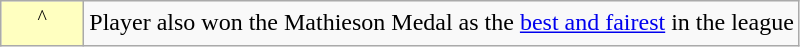<table class="wikitable plainrowheaders">
<tr>
<td style="background:#FFFFC0; width:3em" align="center"><sup>^</sup></td>
<td>Player also won the Mathieson Medal as the <a href='#'>best and fairest</a> in the league</td>
</tr>
</table>
